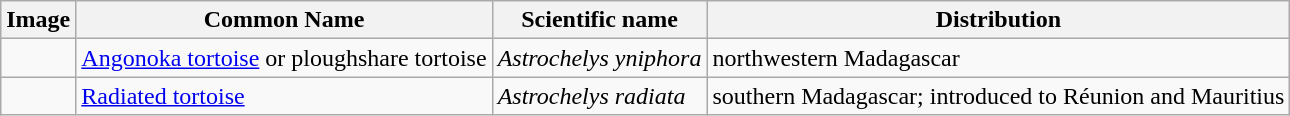<table class="wikitable">
<tr>
<th>Image</th>
<th>Common Name</th>
<th>Scientific name</th>
<th>Distribution</th>
</tr>
<tr>
<td></td>
<td><a href='#'>Angonoka tortoise</a> or ploughshare tortoise</td>
<td><em>Astrochelys yniphora</em></td>
<td>northwestern Madagascar</td>
</tr>
<tr>
<td></td>
<td><a href='#'>Radiated tortoise</a></td>
<td><em>Astrochelys radiata</em></td>
<td>southern Madagascar; introduced to Réunion and Mauritius</td>
</tr>
</table>
